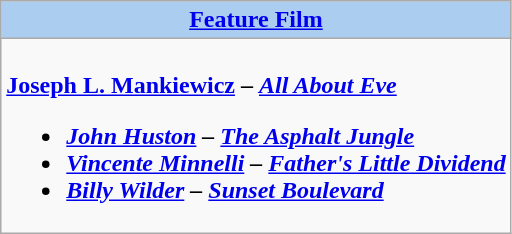<table class=wikitable style="width="100%">
<tr>
<th colspan="2" style="background:#abcdef;"><a href='#'>Feature Film</a></th>
</tr>
<tr>
<td colspan="2" style="vertical-align:top;"><br><strong><a href='#'>Joseph L. Mankiewicz</a> – <em><a href='#'>All About Eve</a><strong><em><ul><li><a href='#'>John Huston</a> – </em><a href='#'>The Asphalt Jungle</a><em></li><li><a href='#'>Vincente Minnelli</a> – </em><a href='#'>Father's Little Dividend</a><em></li><li><a href='#'>Billy Wilder</a> – </em><a href='#'>Sunset Boulevard</a><em></li></ul></td>
</tr>
</table>
